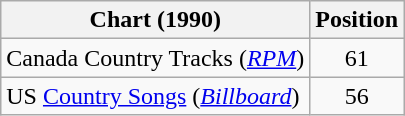<table class="wikitable sortable">
<tr>
<th scope="col">Chart (1990)</th>
<th scope="col">Position</th>
</tr>
<tr>
<td>Canada Country Tracks (<em><a href='#'>RPM</a></em>)</td>
<td align="center">61</td>
</tr>
<tr>
<td>US <a href='#'>Country Songs</a> (<em><a href='#'>Billboard</a></em>)</td>
<td align="center">56</td>
</tr>
</table>
